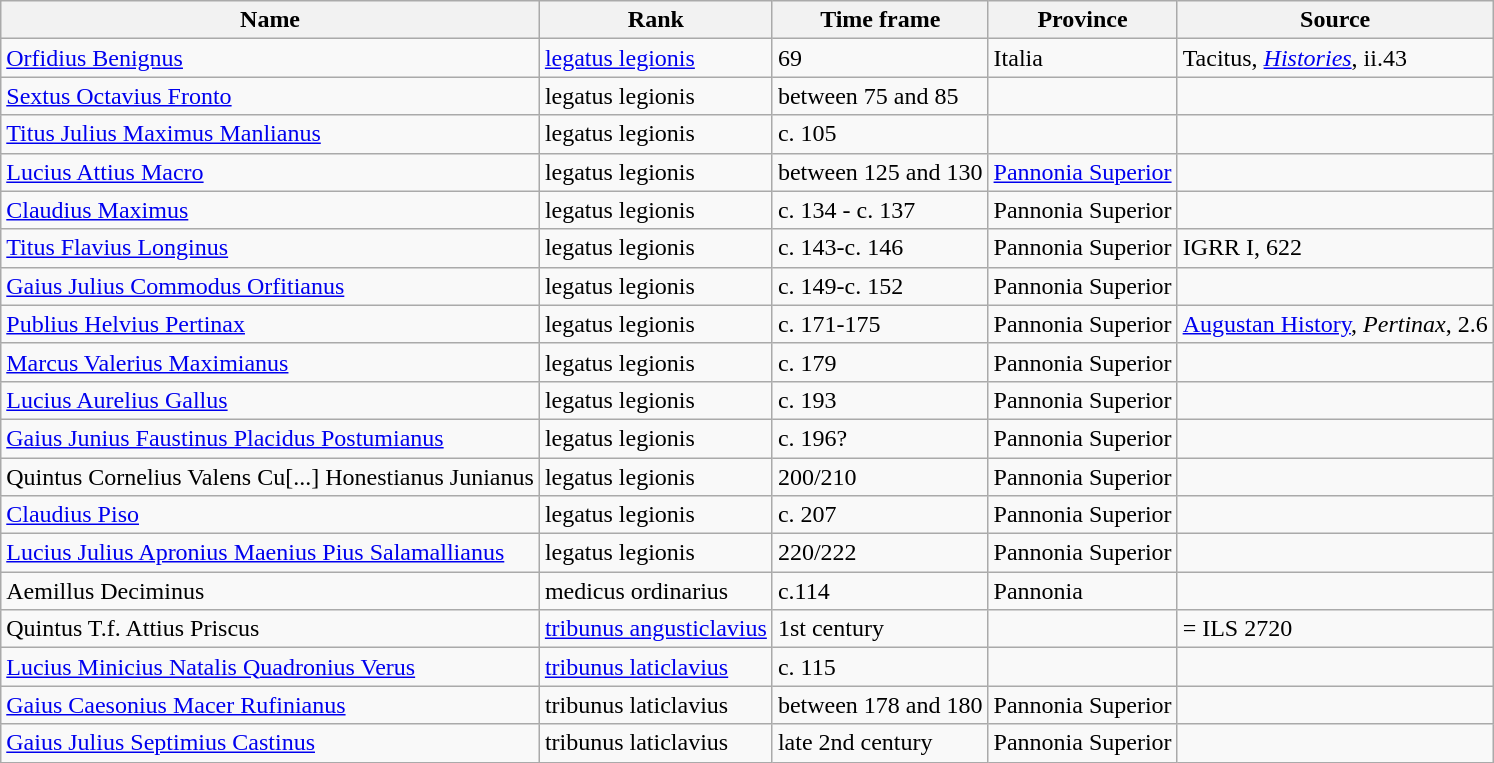<table class="wikitable sortable">
<tr style="vertical-align: top;">
<th>Name</th>
<th>Rank</th>
<th>Time frame</th>
<th>Province</th>
<th>Source</th>
</tr>
<tr>
<td><a href='#'>Orfidius Benignus</a></td>
<td><a href='#'>legatus legionis</a></td>
<td>69</td>
<td>Italia</td>
<td>Tacitus, <em><a href='#'>Histories</a></em>, ii.43</td>
</tr>
<tr>
<td><a href='#'>Sextus Octavius Fronto</a></td>
<td>legatus legionis</td>
<td>between 75 and 85</td>
<td></td>
<td></td>
</tr>
<tr>
<td><a href='#'>Titus Julius Maximus Manlianus</a></td>
<td>legatus legionis</td>
<td>c. 105</td>
<td></td>
<td></td>
</tr>
<tr>
<td><a href='#'>Lucius Attius Macro</a></td>
<td>legatus legionis</td>
<td>between 125 and 130</td>
<td><a href='#'>Pannonia Superior</a></td>
<td></td>
</tr>
<tr>
<td><a href='#'>Claudius Maximus</a></td>
<td>legatus legionis</td>
<td>c. 134 - c. 137</td>
<td>Pannonia Superior</td>
<td></td>
</tr>
<tr>
<td><a href='#'>Titus Flavius Longinus</a></td>
<td>legatus legionis</td>
<td>c. 143-c. 146</td>
<td>Pannonia Superior</td>
<td>IGRR I, 622</td>
</tr>
<tr>
<td><a href='#'>Gaius Julius Commodus Orfitianus</a></td>
<td>legatus legionis</td>
<td>c. 149-c. 152</td>
<td>Pannonia Superior</td>
<td></td>
</tr>
<tr>
<td><a href='#'>Publius Helvius Pertinax</a></td>
<td>legatus legionis</td>
<td>c. 171-175</td>
<td>Pannonia Superior</td>
<td><a href='#'>Augustan History</a>, <em>Pertinax</em>, 2.6</td>
</tr>
<tr>
<td><a href='#'>Marcus Valerius Maximianus</a></td>
<td>legatus legionis</td>
<td>c. 179</td>
<td>Pannonia Superior</td>
<td></td>
</tr>
<tr>
<td><a href='#'>Lucius Aurelius Gallus</a></td>
<td>legatus legionis</td>
<td>c. 193</td>
<td>Pannonia Superior</td>
<td></td>
</tr>
<tr>
<td><a href='#'>Gaius Junius Faustinus Placidus Postumianus</a></td>
<td>legatus legionis</td>
<td>c. 196?</td>
<td>Pannonia Superior</td>
<td></td>
</tr>
<tr>
<td>Quintus Cornelius Valens Cu[...] Honestianus Junianus</td>
<td>legatus legionis</td>
<td>200/210</td>
<td>Pannonia Superior</td>
<td></td>
</tr>
<tr>
<td><a href='#'>Claudius Piso</a></td>
<td>legatus legionis</td>
<td>c. 207</td>
<td>Pannonia Superior</td>
<td></td>
</tr>
<tr>
<td><a href='#'>Lucius Julius Apronius Maenius Pius Salamallianus</a></td>
<td>legatus legionis</td>
<td>220/222</td>
<td>Pannonia Superior</td>
<td></td>
</tr>
<tr>
<td>Aemillus Deciminus</td>
<td>medicus ordinarius</td>
<td>c.114</td>
<td>Pannonia</td>
<td></td>
</tr>
<tr>
<td>Quintus T.f. Attius Priscus</td>
<td><a href='#'>tribunus angusticlavius</a></td>
<td>1st century</td>
<td></td>
<td> = ILS 2720</td>
</tr>
<tr>
<td><a href='#'>Lucius Minicius Natalis Quadronius Verus</a></td>
<td><a href='#'>tribunus laticlavius</a></td>
<td>c. 115</td>
<td></td>
<td></td>
</tr>
<tr>
<td><a href='#'>Gaius Caesonius Macer Rufinianus</a></td>
<td>tribunus laticlavius</td>
<td>between 178 and 180</td>
<td>Pannonia Superior</td>
<td></td>
</tr>
<tr>
<td><a href='#'>Gaius Julius Septimius Castinus</a></td>
<td>tribunus laticlavius</td>
<td>late 2nd century</td>
<td>Pannonia Superior</td>
<td></td>
</tr>
</table>
